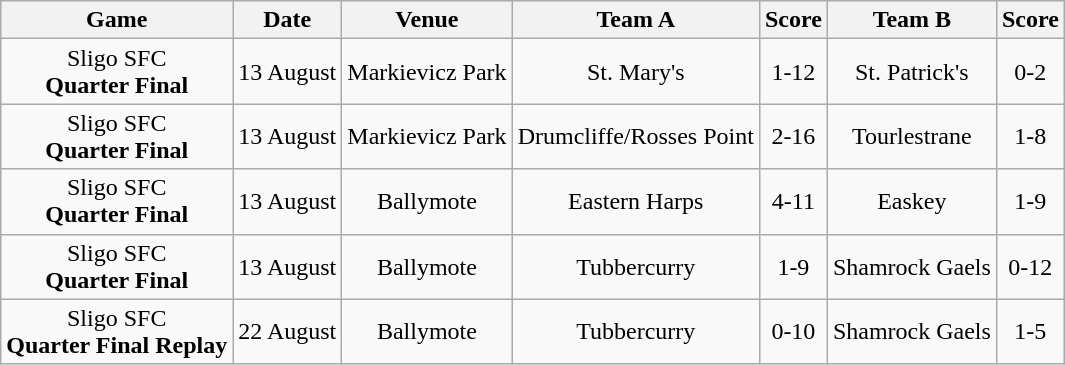<table class="wikitable">
<tr>
<th>Game</th>
<th>Date</th>
<th>Venue</th>
<th>Team A</th>
<th>Score</th>
<th>Team B</th>
<th>Score</th>
</tr>
<tr align="center">
<td>Sligo SFC<br><strong>Quarter Final</strong></td>
<td>13 August</td>
<td>Markievicz Park</td>
<td>St. Mary's</td>
<td>1-12</td>
<td>St. Patrick's</td>
<td>0-2</td>
</tr>
<tr align="center">
<td>Sligo SFC<br><strong>Quarter Final</strong></td>
<td>13 August</td>
<td>Markievicz Park</td>
<td>Drumcliffe/Rosses Point</td>
<td>2-16</td>
<td>Tourlestrane</td>
<td>1-8</td>
</tr>
<tr align="center">
<td>Sligo SFC<br><strong>Quarter Final</strong></td>
<td>13 August</td>
<td>Ballymote</td>
<td>Eastern Harps</td>
<td>4-11</td>
<td>Easkey</td>
<td>1-9</td>
</tr>
<tr align="center">
<td>Sligo SFC<br><strong>Quarter Final</strong></td>
<td>13 August</td>
<td>Ballymote</td>
<td>Tubbercurry</td>
<td>1-9</td>
<td>Shamrock Gaels</td>
<td>0-12</td>
</tr>
<tr align="center">
<td>Sligo SFC<br><strong>Quarter Final Replay</strong></td>
<td>22 August</td>
<td>Ballymote</td>
<td>Tubbercurry</td>
<td>0-10</td>
<td>Shamrock Gaels</td>
<td>1-5</td>
</tr>
</table>
